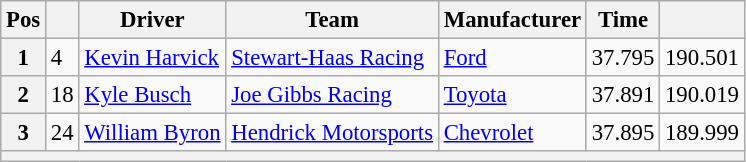<table class="wikitable" style="font-size:95%">
<tr>
<th>Pos</th>
<th></th>
<th>Driver</th>
<th>Team</th>
<th>Manufacturer</th>
<th>Time</th>
<th></th>
</tr>
<tr>
<th>1</th>
<td>4</td>
<td><a href='#'>Kevin Harvick</a></td>
<td><a href='#'>Stewart-Haas Racing</a></td>
<td><a href='#'>Ford</a></td>
<td>37.795</td>
<td>190.501</td>
</tr>
<tr>
<th>2</th>
<td>18</td>
<td><a href='#'>Kyle Busch</a></td>
<td><a href='#'>Joe Gibbs Racing</a></td>
<td><a href='#'>Toyota</a></td>
<td>37.891</td>
<td>190.019</td>
</tr>
<tr>
<th>3</th>
<td>24</td>
<td><a href='#'>William Byron</a></td>
<td><a href='#'>Hendrick Motorsports</a></td>
<td><a href='#'>Chevrolet</a></td>
<td>37.895</td>
<td>189.999</td>
</tr>
<tr>
<th colspan="7"></th>
</tr>
</table>
